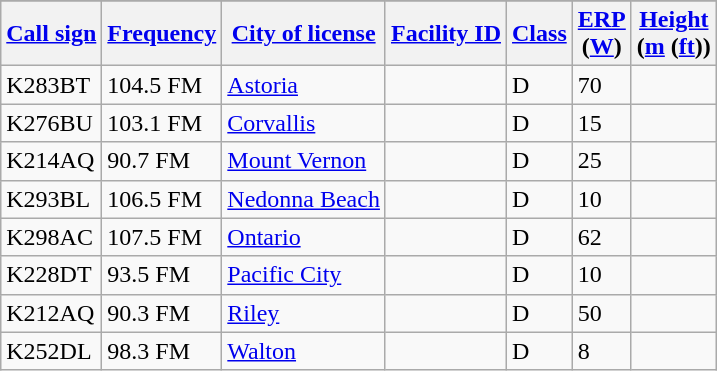<table class="wikitable sortable">
<tr>
</tr>
<tr>
<th><a href='#'>Call sign</a></th>
<th data-sort-type="number"><a href='#'>Frequency</a></th>
<th><a href='#'>City of license</a></th>
<th data-sort-type="number"><a href='#'>Facility ID</a></th>
<th><a href='#'>Class</a></th>
<th data-sort-type="number"><a href='#'>ERP</a><br>(<a href='#'>W</a>)</th>
<th data-sort-type="number"><a href='#'>Height</a><br>(<a href='#'>m</a> (<a href='#'>ft</a>))</th>
</tr>
<tr>
<td>K283BT</td>
<td>104.5 FM</td>
<td><a href='#'>Astoria</a></td>
<td></td>
<td>D</td>
<td>70</td>
<td></td>
</tr>
<tr>
<td>K276BU</td>
<td>103.1 FM</td>
<td><a href='#'>Corvallis</a></td>
<td></td>
<td>D</td>
<td>15</td>
<td></td>
</tr>
<tr>
<td>K214AQ</td>
<td>90.7 FM</td>
<td><a href='#'>Mount Vernon</a></td>
<td></td>
<td>D</td>
<td>25</td>
<td></td>
</tr>
<tr>
<td>K293BL</td>
<td>106.5 FM</td>
<td><a href='#'>Nedonna Beach</a></td>
<td></td>
<td>D</td>
<td>10</td>
<td></td>
</tr>
<tr>
<td>K298AC</td>
<td>107.5 FM</td>
<td><a href='#'>Ontario</a></td>
<td></td>
<td>D</td>
<td>62</td>
<td></td>
</tr>
<tr>
<td>K228DT</td>
<td>93.5 FM</td>
<td><a href='#'>Pacific City</a></td>
<td></td>
<td>D</td>
<td>10</td>
<td></td>
</tr>
<tr>
<td>K212AQ</td>
<td>90.3 FM</td>
<td><a href='#'>Riley</a></td>
<td></td>
<td>D</td>
<td>50</td>
<td></td>
</tr>
<tr>
<td>K252DL</td>
<td>98.3 FM</td>
<td><a href='#'>Walton</a></td>
<td></td>
<td>D</td>
<td>8</td>
<td></td>
</tr>
</table>
